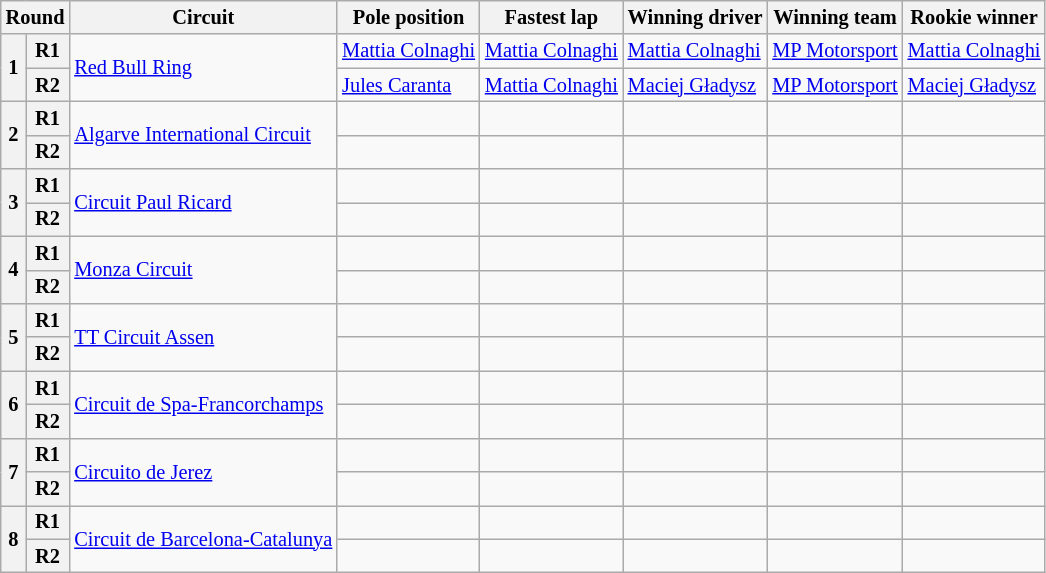<table class="wikitable" style="font-size: 85%;">
<tr>
<th colspan="2">Round</th>
<th>Circuit</th>
<th>Pole position</th>
<th>Fastest lap</th>
<th>Winning driver</th>
<th>Winning team</th>
<th>Rookie winner</th>
</tr>
<tr>
<th rowspan="2">1</th>
<th>R1</th>
<td rowspan="2"> <a href='#'>Red Bull Ring</a></td>
<td nowrap> <a href='#'>Mattia Colnaghi</a></td>
<td nowrap> <a href='#'>Mattia Colnaghi</a></td>
<td nowrap> <a href='#'>Mattia Colnaghi</a></td>
<td nowrap> <a href='#'>MP Motorsport</a></td>
<td nowrap> <a href='#'>Mattia Colnaghi</a></td>
</tr>
<tr>
<th>R2</th>
<td> <a href='#'>Jules Caranta</a></td>
<td> <a href='#'>Mattia Colnaghi</a></td>
<td> <a href='#'>Maciej Gładysz</a></td>
<td> <a href='#'>MP Motorsport</a></td>
<td> <a href='#'>Maciej Gładysz</a></td>
</tr>
<tr>
<th rowspan="2">2</th>
<th>R1</th>
<td rowspan="2"> <a href='#'>Algarve International Circuit</a></td>
<td></td>
<td></td>
<td></td>
<td></td>
<td></td>
</tr>
<tr>
<th>R2</th>
<td></td>
<td></td>
<td></td>
<td></td>
<td></td>
</tr>
<tr>
<th rowspan="2">3</th>
<th>R1</th>
<td rowspan="2"> <a href='#'>Circuit Paul Ricard</a></td>
<td></td>
<td></td>
<td></td>
<td></td>
<td></td>
</tr>
<tr>
<th>R2</th>
<td></td>
<td></td>
<td></td>
<td></td>
<td></td>
</tr>
<tr>
<th rowspan="2">4</th>
<th>R1</th>
<td rowspan="2"> <a href='#'>Monza Circuit</a></td>
<td></td>
<td></td>
<td></td>
<td></td>
<td></td>
</tr>
<tr>
<th>R2</th>
<td></td>
<td></td>
<td></td>
<td></td>
<td></td>
</tr>
<tr>
<th rowspan="2">5</th>
<th>R1</th>
<td rowspan="2"> <a href='#'>TT Circuit Assen</a></td>
<td></td>
<td></td>
<td></td>
<td></td>
<td></td>
</tr>
<tr>
<th>R2</th>
<td></td>
<td></td>
<td></td>
<td></td>
<td></td>
</tr>
<tr>
<th rowspan="2">6</th>
<th>R1</th>
<td rowspan="2"> <a href='#'>Circuit de Spa-Francorchamps</a></td>
<td></td>
<td></td>
<td></td>
<td></td>
<td></td>
</tr>
<tr>
<th>R2</th>
<td></td>
<td></td>
<td></td>
<td></td>
<td></td>
</tr>
<tr>
<th rowspan="2">7</th>
<th>R1</th>
<td rowspan="2"> <a href='#'>Circuito de Jerez</a></td>
<td></td>
<td></td>
<td></td>
<td></td>
<td></td>
</tr>
<tr>
<th>R2</th>
<td></td>
<td></td>
<td></td>
<td></td>
<td></td>
</tr>
<tr>
<th rowspan="2">8</th>
<th>R1</th>
<td rowspan="2" nowrap=""> <a href='#'>Circuit de Barcelona-Catalunya</a></td>
<td></td>
<td></td>
<td></td>
<td></td>
<td></td>
</tr>
<tr>
<th>R2</th>
<td></td>
<td></td>
<td></td>
<td></td>
<td></td>
</tr>
</table>
